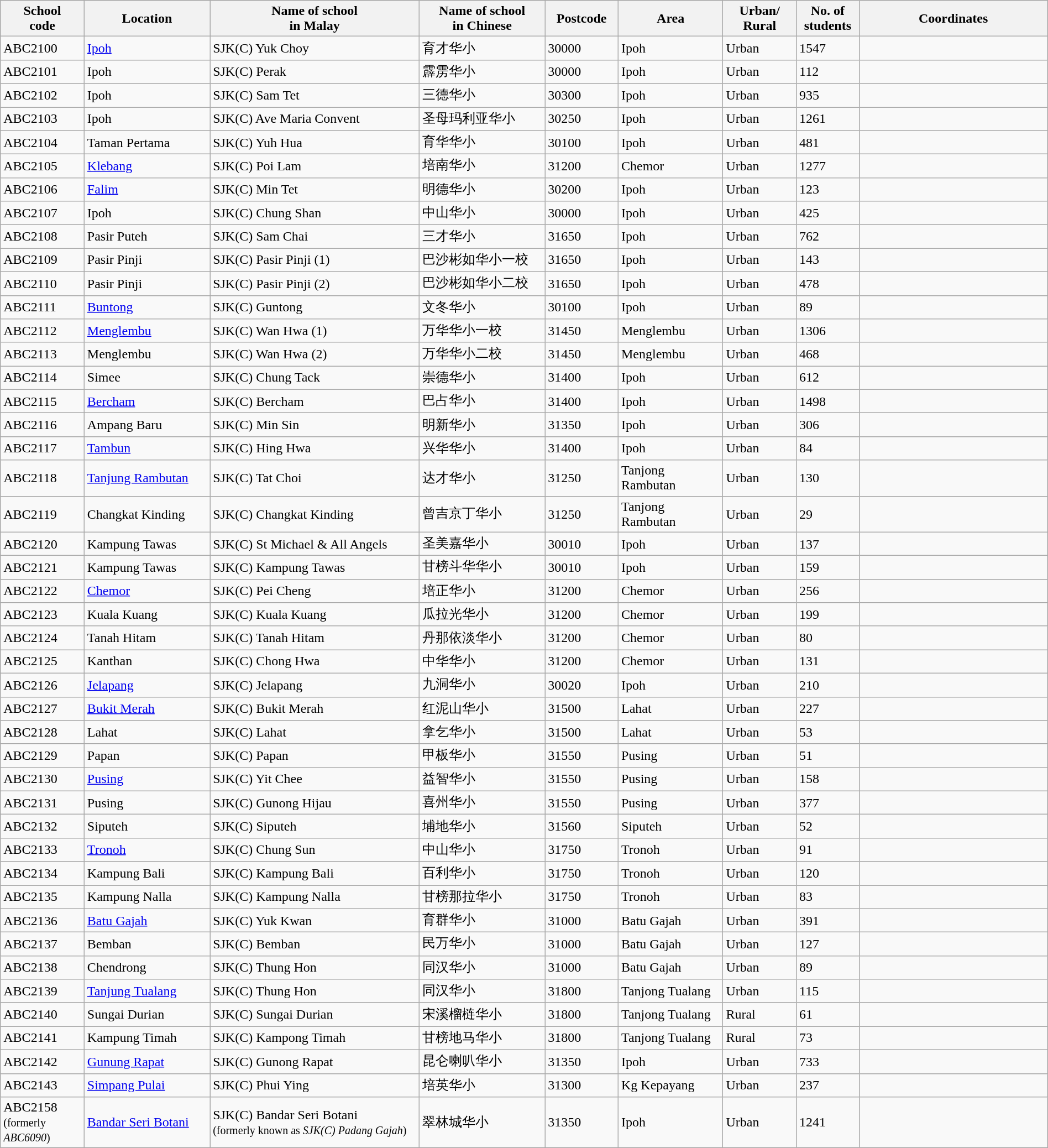<table class="wikitable sortable" style="width:100%">
<tr>
<th style="width:8%">School<br>code</th>
<th style="width:12%">Location</th>
<th style="width:20%">Name of school<br>in Malay</th>
<th style="width:12%">Name of school<br>in Chinese</th>
<th style="width:7%">Postcode</th>
<th style="width:10%">Area</th>
<th style="width:7%">Urban/<br>Rural</th>
<th style="width:6%">No. of<br>students</th>
<th style="width:18% white-space: nowrap;">Coordinates</th>
</tr>
<tr>
<td>ABC2100</td>
<td><a href='#'>Ipoh</a></td>
<td>SJK(C) Yuk Choy</td>
<td>育才华小</td>
<td>30000</td>
<td>Ipoh</td>
<td>Urban</td>
<td>1547</td>
<td></td>
</tr>
<tr>
<td>ABC2101</td>
<td>Ipoh</td>
<td>SJK(C) Perak</td>
<td>霹雳华小</td>
<td>30000</td>
<td>Ipoh</td>
<td>Urban</td>
<td>112</td>
<td></td>
</tr>
<tr>
<td>ABC2102</td>
<td>Ipoh</td>
<td>SJK(C) Sam Tet</td>
<td>三德华小</td>
<td>30300</td>
<td>Ipoh</td>
<td>Urban</td>
<td>935</td>
<td></td>
</tr>
<tr>
<td>ABC2103</td>
<td>Ipoh</td>
<td>SJK(C) Ave Maria Convent</td>
<td>圣母玛利亚华小</td>
<td>30250</td>
<td>Ipoh</td>
<td>Urban</td>
<td>1261</td>
<td></td>
</tr>
<tr>
<td>ABC2104</td>
<td>Taman Pertama</td>
<td>SJK(C) Yuh Hua</td>
<td>育华华小</td>
<td>30100</td>
<td>Ipoh</td>
<td>Urban</td>
<td>481</td>
<td></td>
</tr>
<tr>
<td>ABC2105</td>
<td><a href='#'>Klebang</a></td>
<td>SJK(C) Poi Lam</td>
<td>培南华小</td>
<td>31200</td>
<td>Chemor</td>
<td>Urban</td>
<td>1277</td>
<td></td>
</tr>
<tr>
<td>ABC2106</td>
<td><a href='#'>Falim</a></td>
<td>SJK(C) Min Tet</td>
<td>明德华小</td>
<td>30200</td>
<td>Ipoh</td>
<td>Urban</td>
<td>123</td>
<td></td>
</tr>
<tr>
<td>ABC2107</td>
<td>Ipoh</td>
<td>SJK(C) Chung Shan</td>
<td>中山华小</td>
<td>30000</td>
<td>Ipoh</td>
<td>Urban</td>
<td>425</td>
<td></td>
</tr>
<tr>
<td>ABC2108</td>
<td>Pasir Puteh</td>
<td>SJK(C) Sam Chai</td>
<td>三才华小</td>
<td>31650</td>
<td>Ipoh</td>
<td>Urban</td>
<td>762</td>
<td></td>
</tr>
<tr>
<td>ABC2109</td>
<td>Pasir Pinji</td>
<td>SJK(C) Pasir Pinji (1)</td>
<td>巴沙彬如华小一校</td>
<td>31650</td>
<td>Ipoh</td>
<td>Urban</td>
<td>143</td>
<td></td>
</tr>
<tr>
<td>ABC2110</td>
<td>Pasir Pinji</td>
<td>SJK(C) Pasir Pinji (2)</td>
<td>巴沙彬如华小二校</td>
<td>31650</td>
<td>Ipoh</td>
<td>Urban</td>
<td>478</td>
<td></td>
</tr>
<tr>
<td>ABC2111</td>
<td><a href='#'>Buntong</a></td>
<td>SJK(C) Guntong</td>
<td>文冬华小</td>
<td>30100</td>
<td>Ipoh</td>
<td>Urban</td>
<td>89</td>
<td></td>
</tr>
<tr>
<td>ABC2112</td>
<td><a href='#'>Menglembu</a></td>
<td>SJK(C) Wan Hwa (1)</td>
<td>万华华小一校</td>
<td>31450</td>
<td>Menglembu</td>
<td>Urban</td>
<td>1306</td>
<td></td>
</tr>
<tr>
<td>ABC2113</td>
<td>Menglembu</td>
<td>SJK(C) Wan Hwa (2)</td>
<td>万华华小二校</td>
<td>31450</td>
<td>Menglembu</td>
<td>Urban</td>
<td>468</td>
<td></td>
</tr>
<tr>
<td>ABC2114</td>
<td>Simee</td>
<td>SJK(C) Chung Tack</td>
<td>崇德华小</td>
<td>31400</td>
<td>Ipoh</td>
<td>Urban</td>
<td>612</td>
<td></td>
</tr>
<tr>
<td>ABC2115</td>
<td><a href='#'>Bercham</a></td>
<td>SJK(C) Bercham</td>
<td>巴占华小</td>
<td>31400</td>
<td>Ipoh</td>
<td>Urban</td>
<td>1498</td>
<td></td>
</tr>
<tr>
<td>ABC2116</td>
<td>Ampang Baru</td>
<td>SJK(C) Min Sin</td>
<td>明新华小</td>
<td>31350</td>
<td>Ipoh</td>
<td>Urban</td>
<td>306</td>
<td></td>
</tr>
<tr>
<td>ABC2117</td>
<td><a href='#'>Tambun</a></td>
<td>SJK(C) Hing Hwa</td>
<td>兴华华小</td>
<td>31400</td>
<td>Ipoh</td>
<td>Urban</td>
<td>84</td>
<td></td>
</tr>
<tr>
<td>ABC2118</td>
<td><a href='#'>Tanjung Rambutan</a></td>
<td>SJK(C) Tat Choi</td>
<td>达才华小</td>
<td>31250</td>
<td>Tanjong Rambutan</td>
<td>Urban</td>
<td>130</td>
<td></td>
</tr>
<tr>
<td>ABC2119</td>
<td>Changkat Kinding</td>
<td>SJK(C) Changkat Kinding</td>
<td>曾吉京丁华小</td>
<td>31250</td>
<td>Tanjong Rambutan</td>
<td>Urban</td>
<td>29</td>
<td></td>
</tr>
<tr>
<td>ABC2120</td>
<td>Kampung Tawas</td>
<td>SJK(C) St Michael & All Angels</td>
<td>圣美嘉华小</td>
<td>30010</td>
<td>Ipoh</td>
<td>Urban</td>
<td>137</td>
<td></td>
</tr>
<tr>
<td>ABC2121</td>
<td>Kampung Tawas</td>
<td>SJK(C) Kampung Tawas</td>
<td>甘榜斗华华小</td>
<td>30010</td>
<td>Ipoh</td>
<td>Urban</td>
<td>159</td>
<td></td>
</tr>
<tr>
<td>ABC2122</td>
<td><a href='#'>Chemor</a></td>
<td>SJK(C) Pei Cheng</td>
<td>培正华小</td>
<td>31200</td>
<td>Chemor</td>
<td>Urban</td>
<td>256</td>
<td></td>
</tr>
<tr>
<td>ABC2123</td>
<td>Kuala Kuang</td>
<td>SJK(C) Kuala Kuang</td>
<td>瓜拉光华小</td>
<td>31200</td>
<td>Chemor</td>
<td>Urban</td>
<td>199</td>
<td></td>
</tr>
<tr>
<td>ABC2124</td>
<td>Tanah Hitam</td>
<td>SJK(C) Tanah Hitam</td>
<td>丹那依淡华小</td>
<td>31200</td>
<td>Chemor</td>
<td>Urban</td>
<td>80</td>
<td></td>
</tr>
<tr>
<td>ABC2125</td>
<td>Kanthan</td>
<td>SJK(C) Chong Hwa</td>
<td>中华华小</td>
<td>31200</td>
<td>Chemor</td>
<td>Urban</td>
<td>131</td>
<td></td>
</tr>
<tr>
<td>ABC2126</td>
<td><a href='#'>Jelapang</a></td>
<td>SJK(C) Jelapang</td>
<td>九洞华小</td>
<td>30020</td>
<td>Ipoh</td>
<td>Urban</td>
<td>210</td>
<td></td>
</tr>
<tr>
<td>ABC2127</td>
<td><a href='#'>Bukit Merah</a></td>
<td>SJK(C) Bukit Merah</td>
<td>红泥山华小</td>
<td>31500</td>
<td>Lahat</td>
<td>Urban</td>
<td>227</td>
<td></td>
</tr>
<tr>
<td>ABC2128</td>
<td>Lahat</td>
<td>SJK(C) Lahat</td>
<td>拿乞华小</td>
<td>31500</td>
<td>Lahat</td>
<td>Urban</td>
<td>53</td>
<td></td>
</tr>
<tr>
<td>ABC2129</td>
<td>Papan</td>
<td>SJK(C) Papan</td>
<td>甲板华小</td>
<td>31550</td>
<td>Pusing</td>
<td>Urban</td>
<td>51</td>
<td></td>
</tr>
<tr>
<td>ABC2130</td>
<td><a href='#'>Pusing</a></td>
<td>SJK(C) Yit Chee</td>
<td>益智华小</td>
<td>31550</td>
<td>Pusing</td>
<td>Urban</td>
<td>158</td>
<td></td>
</tr>
<tr>
<td>ABC2131</td>
<td>Pusing</td>
<td>SJK(C) Gunong Hijau</td>
<td>喜州华小</td>
<td>31550</td>
<td>Pusing</td>
<td>Urban</td>
<td>377</td>
<td></td>
</tr>
<tr>
<td>ABC2132</td>
<td>Siputeh</td>
<td>SJK(C) Siputeh</td>
<td>埔地华小</td>
<td>31560</td>
<td>Siputeh</td>
<td>Urban</td>
<td>52</td>
<td></td>
</tr>
<tr>
<td>ABC2133</td>
<td><a href='#'>Tronoh</a></td>
<td>SJK(C) Chung Sun</td>
<td>中山华小</td>
<td>31750</td>
<td>Tronoh</td>
<td>Urban</td>
<td>91</td>
<td></td>
</tr>
<tr>
<td>ABC2134</td>
<td>Kampung Bali</td>
<td>SJK(C) Kampung Bali</td>
<td>百利华小</td>
<td>31750</td>
<td>Tronoh</td>
<td>Urban</td>
<td>120</td>
<td></td>
</tr>
<tr>
<td>ABC2135</td>
<td>Kampung Nalla</td>
<td>SJK(C) Kampung Nalla</td>
<td>甘榜那拉华小</td>
<td>31750</td>
<td>Tronoh</td>
<td>Urban</td>
<td>83</td>
<td></td>
</tr>
<tr>
<td>ABC2136</td>
<td><a href='#'>Batu Gajah</a></td>
<td>SJK(C) Yuk Kwan</td>
<td>育群华小</td>
<td>31000</td>
<td>Batu Gajah</td>
<td>Urban</td>
<td>391</td>
<td></td>
</tr>
<tr>
<td>ABC2137</td>
<td>Bemban</td>
<td>SJK(C) Bemban</td>
<td>民万华小</td>
<td>31000</td>
<td>Batu Gajah</td>
<td>Urban</td>
<td>127</td>
<td></td>
</tr>
<tr>
<td>ABC2138</td>
<td>Chendrong</td>
<td>SJK(C) Thung Hon</td>
<td>同汉华小</td>
<td>31000</td>
<td>Batu Gajah</td>
<td>Urban</td>
<td>89</td>
<td></td>
</tr>
<tr>
<td>ABC2139</td>
<td><a href='#'>Tanjung Tualang</a></td>
<td>SJK(C) Thung Hon</td>
<td>同汉华小</td>
<td>31800</td>
<td>Tanjong Tualang</td>
<td>Urban</td>
<td>115</td>
<td></td>
</tr>
<tr>
<td>ABC2140</td>
<td>Sungai Durian</td>
<td>SJK(C) Sungai Durian</td>
<td>宋溪榴梿华小</td>
<td>31800</td>
<td>Tanjong Tualang</td>
<td>Rural</td>
<td>61</td>
<td></td>
</tr>
<tr>
<td>ABC2141</td>
<td>Kampung Timah</td>
<td>SJK(C) Kampong Timah</td>
<td>甘榜地马华小</td>
<td>31800</td>
<td>Tanjong Tualang</td>
<td>Rural</td>
<td>73</td>
<td></td>
</tr>
<tr>
<td>ABC2142</td>
<td><a href='#'>Gunung Rapat</a></td>
<td>SJK(C) Gunong Rapat</td>
<td>昆仑喇叭华小</td>
<td>31350</td>
<td>Ipoh</td>
<td>Urban</td>
<td>733</td>
<td></td>
</tr>
<tr>
<td>ABC2143</td>
<td><a href='#'>Simpang Pulai</a></td>
<td>SJK(C) Phui Ying</td>
<td>培英华小</td>
<td>31300</td>
<td>Kg Kepayang</td>
<td>Urban</td>
<td>237</td>
<td></td>
</tr>
<tr>
<td>ABC2158<br><small>(formerly <em>ABC6090</em>)</small></td>
<td><a href='#'>Bandar Seri Botani</a></td>
<td>SJK(C) Bandar Seri Botani<br><small>(formerly known as <em>SJK(C) Padang Gajah</em>)</small></td>
<td>翠林城华小</td>
<td>31350</td>
<td>Ipoh</td>
<td>Urban</td>
<td>1241</td>
<td></td>
</tr>
</table>
